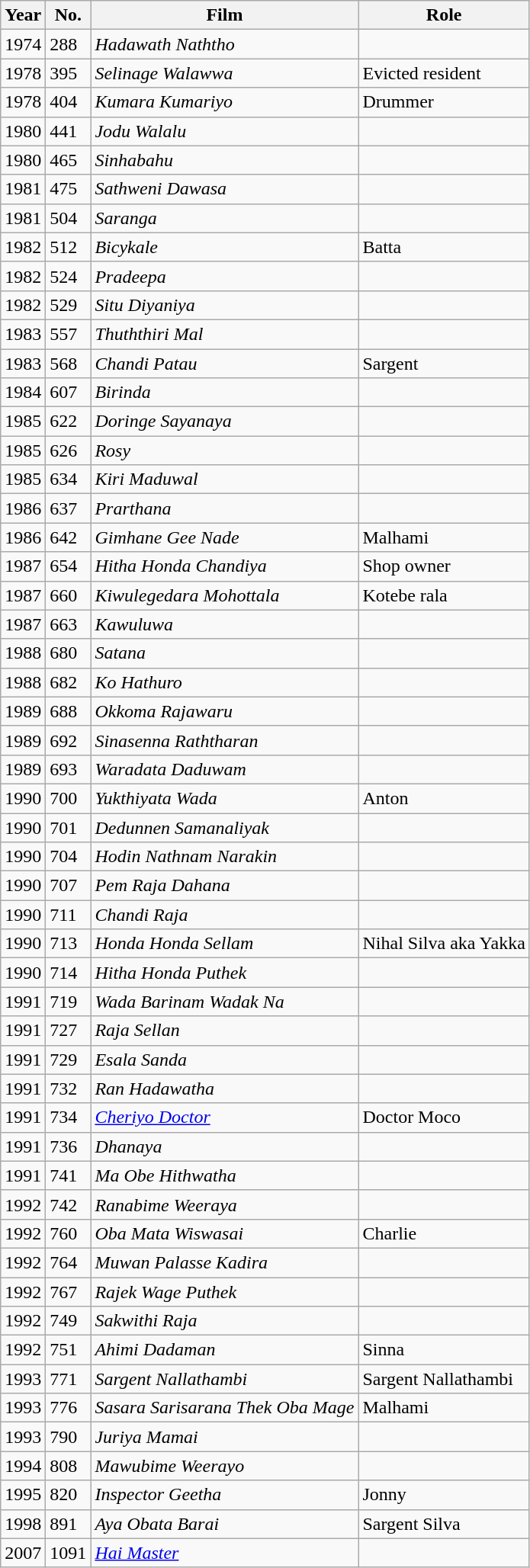<table class="wikitable">
<tr>
<th>Year</th>
<th>No.</th>
<th>Film</th>
<th>Role</th>
</tr>
<tr>
<td>1974</td>
<td>288</td>
<td><em>Hadawath Naththo</em></td>
<td></td>
</tr>
<tr>
<td>1978</td>
<td>395</td>
<td><em>Selinage Walawwa</em></td>
<td>Evicted resident</td>
</tr>
<tr>
<td>1978</td>
<td>404</td>
<td><em>Kumara Kumariyo</em></td>
<td>Drummer</td>
</tr>
<tr>
<td>1980</td>
<td>441</td>
<td><em>Jodu Walalu</em></td>
<td></td>
</tr>
<tr>
<td>1980</td>
<td>465</td>
<td><em>Sinhabahu</em></td>
<td></td>
</tr>
<tr>
<td>1981</td>
<td>475</td>
<td><em>Sathweni Dawasa</em></td>
<td></td>
</tr>
<tr>
<td>1981</td>
<td>504</td>
<td><em>Saranga</em></td>
<td></td>
</tr>
<tr>
<td>1982</td>
<td>512</td>
<td><em>Bicykale</em></td>
<td>Batta</td>
</tr>
<tr>
<td>1982</td>
<td>524</td>
<td><em>Pradeepa</em></td>
<td></td>
</tr>
<tr>
<td>1982</td>
<td>529</td>
<td><em>Situ Diyaniya</em></td>
<td></td>
</tr>
<tr>
<td>1983</td>
<td>557</td>
<td><em>Thuththiri Mal</em></td>
<td></td>
</tr>
<tr>
<td>1983</td>
<td>568</td>
<td><em>Chandi Patau</em></td>
<td>Sargent</td>
</tr>
<tr>
<td>1984</td>
<td>607</td>
<td><em>Birinda</em></td>
<td></td>
</tr>
<tr>
<td>1985</td>
<td>622</td>
<td><em>Doringe Sayanaya</em></td>
<td></td>
</tr>
<tr>
<td>1985</td>
<td>626</td>
<td><em>Rosy</em></td>
<td></td>
</tr>
<tr>
<td>1985</td>
<td>634</td>
<td><em>Kiri Maduwal</em></td>
<td></td>
</tr>
<tr>
<td>1986</td>
<td>637</td>
<td><em>Prarthana</em></td>
<td></td>
</tr>
<tr>
<td>1986</td>
<td>642</td>
<td><em>Gimhane Gee Nade</em></td>
<td>Malhami</td>
</tr>
<tr>
<td>1987</td>
<td>654</td>
<td><em>Hitha Honda Chandiya</em></td>
<td>Shop owner</td>
</tr>
<tr>
<td>1987</td>
<td>660</td>
<td><em>Kiwulegedara Mohottala</em></td>
<td>Kotebe rala</td>
</tr>
<tr>
<td>1987</td>
<td>663</td>
<td><em>Kawuluwa</em></td>
<td></td>
</tr>
<tr>
<td>1988</td>
<td>680</td>
<td><em>Satana</em></td>
<td></td>
</tr>
<tr>
<td>1988</td>
<td>682</td>
<td><em>Ko Hathuro</em></td>
<td></td>
</tr>
<tr>
<td>1989</td>
<td>688</td>
<td><em>Okkoma Rajawaru</em></td>
<td></td>
</tr>
<tr>
<td>1989</td>
<td>692</td>
<td><em>Sinasenna Raththaran</em></td>
<td></td>
</tr>
<tr>
<td>1989</td>
<td>693</td>
<td><em>Waradata Daduwam</em></td>
<td></td>
</tr>
<tr>
<td>1990</td>
<td>700</td>
<td><em>Yukthiyata Wada</em></td>
<td>Anton</td>
</tr>
<tr>
<td>1990</td>
<td>701</td>
<td><em>Dedunnen Samanaliyak</em></td>
<td></td>
</tr>
<tr>
<td>1990</td>
<td>704</td>
<td><em>Hodin Nathnam Narakin</em></td>
<td></td>
</tr>
<tr>
<td>1990</td>
<td>707</td>
<td><em>Pem Raja Dahana</em></td>
<td></td>
</tr>
<tr>
<td>1990</td>
<td>711</td>
<td><em>Chandi Raja</em></td>
<td></td>
</tr>
<tr>
<td>1990</td>
<td>713</td>
<td><em>Honda Honda Sellam</em></td>
<td>Nihal Silva aka Yakka</td>
</tr>
<tr>
<td>1990</td>
<td>714</td>
<td><em>Hitha Honda Puthek</em></td>
<td></td>
</tr>
<tr>
<td>1991</td>
<td>719</td>
<td><em>Wada Barinam Wadak Na</em></td>
<td></td>
</tr>
<tr>
<td>1991</td>
<td>727</td>
<td><em>Raja Sellan</em></td>
<td></td>
</tr>
<tr>
<td>1991</td>
<td>729</td>
<td><em>Esala Sanda</em></td>
<td></td>
</tr>
<tr>
<td>1991</td>
<td>732</td>
<td><em>Ran Hadawatha</em></td>
<td></td>
</tr>
<tr>
<td>1991</td>
<td>734</td>
<td><em><a href='#'>Cheriyo Doctor</a></em></td>
<td>Doctor Moco</td>
</tr>
<tr>
<td>1991</td>
<td>736</td>
<td><em>Dhanaya</em></td>
<td></td>
</tr>
<tr>
<td>1991</td>
<td>741</td>
<td><em>Ma Obe Hithwatha</em></td>
<td></td>
</tr>
<tr>
<td>1992</td>
<td>742</td>
<td><em>Ranabime Weeraya</em></td>
<td></td>
</tr>
<tr>
<td>1992</td>
<td>760</td>
<td><em>Oba Mata Wiswasai</em></td>
<td>Charlie</td>
</tr>
<tr>
<td>1992</td>
<td>764</td>
<td><em>Muwan Palasse Kadira</em></td>
<td></td>
</tr>
<tr>
<td>1992</td>
<td>767</td>
<td><em>Rajek Wage Puthek</em></td>
<td></td>
</tr>
<tr>
<td>1992</td>
<td>749</td>
<td><em>Sakwithi Raja</em></td>
<td></td>
</tr>
<tr>
<td>1992</td>
<td>751</td>
<td><em>Ahimi Dadaman</em></td>
<td>Sinna</td>
</tr>
<tr>
<td>1993</td>
<td>771</td>
<td><em>Sargent Nallathambi</em></td>
<td>Sargent Nallathambi</td>
</tr>
<tr>
<td>1993</td>
<td>776</td>
<td><em>Sasara Sarisarana Thek Oba Mage</em></td>
<td>Malhami</td>
</tr>
<tr>
<td>1993</td>
<td>790</td>
<td><em>Juriya Mamai</em></td>
<td></td>
</tr>
<tr>
<td>1994</td>
<td>808</td>
<td><em>Mawubime Weerayo</em></td>
<td></td>
</tr>
<tr>
<td>1995</td>
<td>820</td>
<td><em>Inspector Geetha</em></td>
<td>Jonny</td>
</tr>
<tr>
<td>1998</td>
<td>891</td>
<td><em>Aya Obata Barai</em></td>
<td>Sargent Silva</td>
</tr>
<tr>
<td>2007</td>
<td>1091</td>
<td><em><a href='#'>Hai Master</a></em></td>
<td></td>
</tr>
</table>
